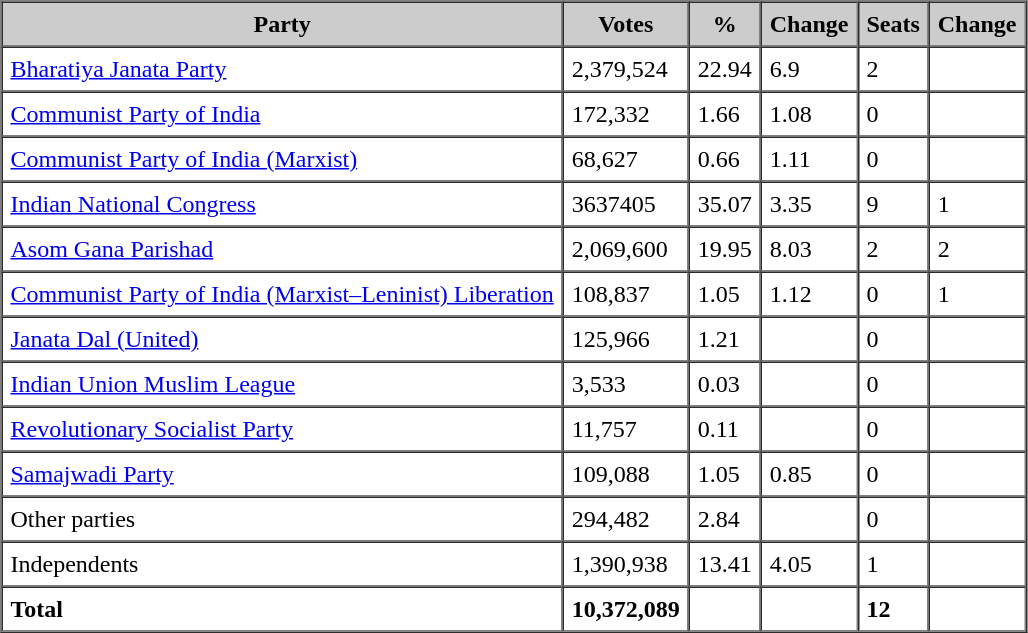<table border="1" cellspacing="0" cellpadding="5">
<tr bgcolor="#cccccc">
<th><strong>Party</strong></th>
<th><strong>Votes</strong></th>
<th><strong>%</strong></th>
<th><strong>Change</strong></th>
<th><strong>Seats</strong></th>
<th><strong>Change</strong></th>
</tr>
<tr>
<td><a href='#'>Bharatiya Janata Party</a></td>
<td>2,379,524</td>
<td>22.94</td>
<td> 6.9</td>
<td>2</td>
<td></td>
</tr>
<tr>
<td><a href='#'>Communist Party of India</a></td>
<td>172,332</td>
<td>1.66</td>
<td> 1.08</td>
<td>0</td>
<td></td>
</tr>
<tr>
<td><a href='#'>Communist Party of India (Marxist)</a></td>
<td>68,627</td>
<td>0.66</td>
<td> 1.11</td>
<td>0</td>
<td></td>
</tr>
<tr>
<td><a href='#'>Indian National Congress</a></td>
<td>3637405</td>
<td>35.07</td>
<td> 3.35</td>
<td>9</td>
<td> 1</td>
</tr>
<tr>
<td><a href='#'>Asom Gana Parishad</a></td>
<td>2,069,600</td>
<td>19.95</td>
<td> 8.03</td>
<td>2</td>
<td> 2</td>
</tr>
<tr>
<td><a href='#'>Communist Party of India (Marxist–Leninist) Liberation</a></td>
<td>108,837</td>
<td>1.05</td>
<td> 1.12</td>
<td>0</td>
<td> 1</td>
</tr>
<tr>
<td><a href='#'>Janata Dal (United)</a></td>
<td>125,966</td>
<td>1.21</td>
<td></td>
<td>0</td>
<td></td>
</tr>
<tr>
<td><a href='#'>Indian Union Muslim League</a></td>
<td>3,533</td>
<td>0.03</td>
<td></td>
<td>0</td>
<td></td>
</tr>
<tr>
<td><a href='#'>Revolutionary Socialist Party</a></td>
<td>11,757</td>
<td>0.11</td>
<td></td>
<td>0</td>
<td></td>
</tr>
<tr>
<td><a href='#'>Samajwadi Party</a></td>
<td>109,088</td>
<td>1.05</td>
<td> 0.85</td>
<td>0</td>
<td></td>
</tr>
<tr>
<td>Other parties</td>
<td>294,482</td>
<td>2.84</td>
<td></td>
<td>0</td>
<td></td>
</tr>
<tr>
<td>Independents</td>
<td>1,390,938</td>
<td>13.41</td>
<td> 4.05</td>
<td>1</td>
<td></td>
</tr>
<tr>
<td><strong>Total</strong></td>
<td><strong>10,372,089</strong></td>
<td></td>
<td></td>
<td><strong>12</strong></td>
<td></td>
</tr>
</table>
